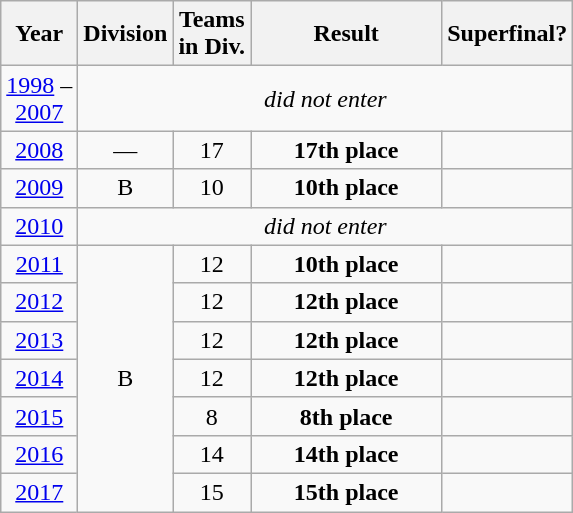<table class="wikitable" style="text-align: center;">
<tr>
<th>Year</th>
<th>Division</th>
<th>Teams<br>in Div.</th>
<th width=120>Result</th>
<th>Superfinal?</th>
</tr>
<tr>
<td><a href='#'>1998</a> –<br><a href='#'>2007</a></td>
<td colspan=4><em>did not enter</em></td>
</tr>
<tr>
<td><a href='#'>2008</a></td>
<td>—</td>
<td>17</td>
<td><strong>17th place</strong></td>
<td></td>
</tr>
<tr>
<td><a href='#'>2009</a></td>
<td>B</td>
<td>10</td>
<td><strong>10th place</strong></td>
<td></td>
</tr>
<tr>
<td><a href='#'>2010</a></td>
<td colspan=4><em>did not enter</em></td>
</tr>
<tr>
<td><a href='#'>2011</a></td>
<td rowspan=7>B</td>
<td>12</td>
<td><strong>10th place</strong></td>
<td></td>
</tr>
<tr>
<td><a href='#'>2012</a></td>
<td>12</td>
<td><strong>12th place</strong></td>
<td></td>
</tr>
<tr>
<td><a href='#'>2013</a></td>
<td>12</td>
<td><strong>12th place</strong></td>
<td></td>
</tr>
<tr>
<td><a href='#'>2014</a></td>
<td>12</td>
<td><strong>12th place</strong></td>
<td></td>
</tr>
<tr>
<td><a href='#'>2015</a></td>
<td>8</td>
<td><strong>8th place</strong></td>
<td></td>
</tr>
<tr>
<td><a href='#'>2016</a></td>
<td>14</td>
<td><strong>14th place</strong></td>
<td></td>
</tr>
<tr>
<td><a href='#'>2017</a></td>
<td>15</td>
<td><strong>15th place</strong></td>
<td></td>
</tr>
</table>
